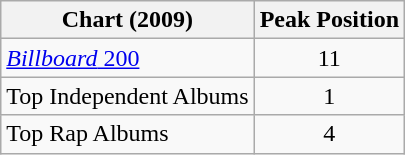<table class="wikitable">
<tr>
<th align="center">Chart (2009)</th>
<th align="center">Peak Position</th>
</tr>
<tr>
<td><a href='#'><em>Billboard</em> 200</a></td>
<td align="center">11</td>
</tr>
<tr>
<td>Top Independent Albums</td>
<td align="center">1</td>
</tr>
<tr>
<td>Top Rap Albums</td>
<td align="center">4</td>
</tr>
</table>
